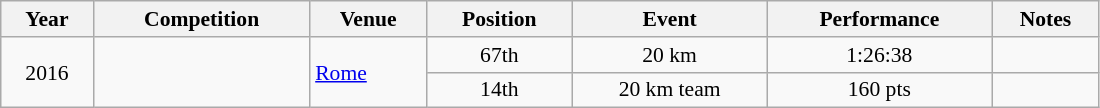<table class="wikitable" width=58% style="font-size:90%; text-align:center;">
<tr>
<th>Year</th>
<th>Competition</th>
<th>Venue</th>
<th>Position</th>
<th>Event</th>
<th>Performance</th>
<th>Notes</th>
</tr>
<tr>
<td rowspan=2>2016</td>
<td rowspan=2 align=left></td>
<td rowspan=2 align=left> <a href='#'>Rome</a></td>
<td>67th</td>
<td>20 km</td>
<td>1:26:38</td>
<td></td>
</tr>
<tr>
<td>14th</td>
<td>20 km team</td>
<td>160 pts</td>
<td></td>
</tr>
</table>
